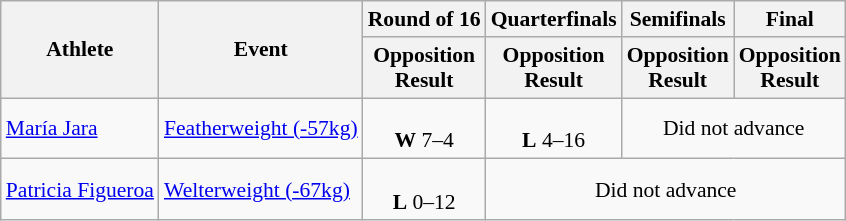<table class="wikitable" border="1" style="font-size:90%">
<tr>
<th rowspan=2>Athlete</th>
<th rowspan=2>Event</th>
<th>Round of 16</th>
<th>Quarterfinals</th>
<th>Semifinals</th>
<th>Final</th>
</tr>
<tr>
<th>Opposition<br>Result</th>
<th>Opposition<br>Result</th>
<th>Opposition<br>Result</th>
<th>Opposition<br>Result</th>
</tr>
<tr align="center">
<td align="left"><a href='#'>María Jara</a></td>
<td align="left"><a href='#'>Featherweight (-57kg)</a></td>
<td><br><strong>W</strong> 7–4</td>
<td><br><strong>L</strong> 4–16</td>
<td colspan="2">Did not advance</td>
</tr>
<tr align="center">
<td align="left"><a href='#'>Patricia Figueroa</a></td>
<td align="left"><a href='#'>Welterweight (-67kg)</a></td>
<td><br><strong>L</strong> 0–12</td>
<td colspan="3">Did not advance</td>
</tr>
</table>
